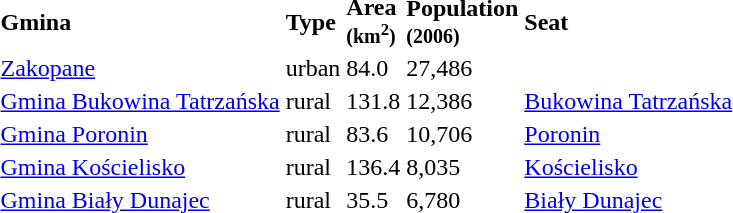<table>
<tr>
<td><strong>Gmina</strong></td>
<td><strong>Type</strong></td>
<td><strong>Area<br><small>(km<sup>2</sup>)</small></strong></td>
<td><strong>Population<br><small>(2006)</small></strong></td>
<td><strong>Seat</strong></td>
</tr>
<tr>
<td><a href='#'>Zakopane</a></td>
<td>urban</td>
<td>84.0</td>
<td>27,486</td>
<td> </td>
</tr>
<tr>
<td><a href='#'>Gmina Bukowina Tatrzańska</a></td>
<td>rural</td>
<td>131.8</td>
<td>12,386</td>
<td><a href='#'>Bukowina Tatrzańska</a></td>
</tr>
<tr>
<td><a href='#'>Gmina Poronin</a></td>
<td>rural</td>
<td>83.6</td>
<td>10,706</td>
<td><a href='#'>Poronin</a></td>
</tr>
<tr>
<td><a href='#'>Gmina Kościelisko</a></td>
<td>rural</td>
<td>136.4</td>
<td>8,035</td>
<td><a href='#'>Kościelisko</a></td>
</tr>
<tr>
<td><a href='#'>Gmina Biały Dunajec</a></td>
<td>rural</td>
<td>35.5</td>
<td>6,780</td>
<td><a href='#'>Biały Dunajec</a></td>
</tr>
<tr>
</tr>
</table>
